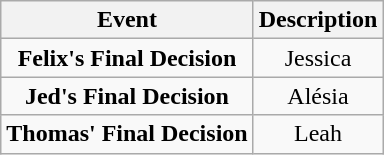<table class="wikitable sortable" style="text-align:center;">
<tr>
<th>Event</th>
<th>Description</th>
</tr>
<tr>
<td><strong>Felix's Final Decision</strong></td>
<td>Jessica</td>
</tr>
<tr>
<td><strong>Jed's Final Decision</strong></td>
<td>Alésia</td>
</tr>
<tr>
<td><strong>Thomas' Final Decision</strong></td>
<td>Leah</td>
</tr>
</table>
